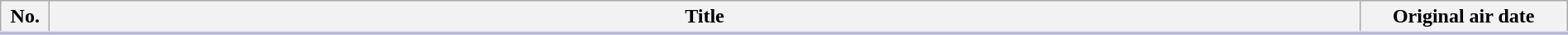<table class="wikitable" style="width:100%; margin:auto; background:#FFF;">
<tr style="border-bottom: 3px solid #CCF;">
<th style="width:2em;">No.</th>
<th>Title</th>
<th style="width:10em;">Original air date</th>
</tr>
<tr>
</tr>
</table>
